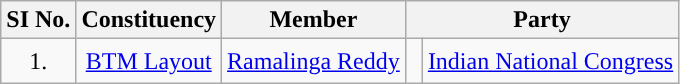<table class="wikitable sortable">
<tr>
<th>SI No.</th>
<th>Constituency</th>
<th>Member</th>
<th colspan=2>Party</th>
</tr>
<tr style="text-align:center; height:30px;">
<td>1.</td>
<td><a href='#'>BTM Layout</a></td>
<td><a href='#'>Ramalinga Reddy</a></td>
<td width="4px" style="background-color: "></td>
<td><a href='#'>Indian National Congress</a></td>
</tr>
</table>
